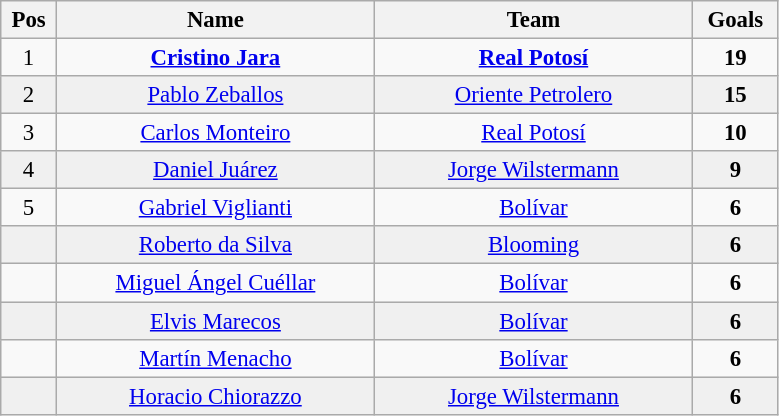<table class="wikitable" style="font-size:95%; text-align:center;">
<tr>
<th width="30">Pos</th>
<th width="205">Name</th>
<th width="205">Team</th>
<th width="50">Goals</th>
</tr>
<tr>
<td>1</td>
<td><strong><a href='#'>Cristino Jara</a></strong></td>
<td><strong><a href='#'>Real Potosí</a></strong></td>
<td><strong>19</strong></td>
</tr>
<tr bgcolor="#F0F0F0">
<td>2</td>
<td><a href='#'>Pablo Zeballos</a></td>
<td><a href='#'>Oriente Petrolero</a></td>
<td><strong>15</strong></td>
</tr>
<tr>
<td>3</td>
<td><a href='#'>Carlos Monteiro</a></td>
<td><a href='#'>Real Potosí</a></td>
<td><strong>10</strong></td>
</tr>
<tr bgcolor="#F0F0F0">
<td>4</td>
<td><a href='#'>Daniel Juárez</a></td>
<td><a href='#'>Jorge Wilstermann</a></td>
<td><strong>9</strong></td>
</tr>
<tr>
<td>5</td>
<td><a href='#'>Gabriel Viglianti</a></td>
<td><a href='#'>Bolívar</a></td>
<td><strong>6</strong></td>
</tr>
<tr bgcolor="#F0F0F0">
<td></td>
<td><a href='#'>Roberto da Silva</a></td>
<td><a href='#'>Blooming</a></td>
<td><strong>6</strong></td>
</tr>
<tr>
<td></td>
<td><a href='#'>Miguel Ángel Cuéllar</a></td>
<td><a href='#'>Bolívar</a></td>
<td><strong>6</strong></td>
</tr>
<tr bgcolor="#F0F0F0">
<td></td>
<td><a href='#'>Elvis Marecos</a></td>
<td><a href='#'>Bolívar</a></td>
<td><strong>6</strong></td>
</tr>
<tr>
<td></td>
<td><a href='#'>Martín Menacho</a></td>
<td><a href='#'>Bolívar</a></td>
<td><strong>6</strong></td>
</tr>
<tr bgcolor="#F0F0F0">
<td></td>
<td><a href='#'>Horacio Chiorazzo</a></td>
<td><a href='#'>Jorge Wilstermann</a></td>
<td><strong>6</strong></td>
</tr>
</table>
